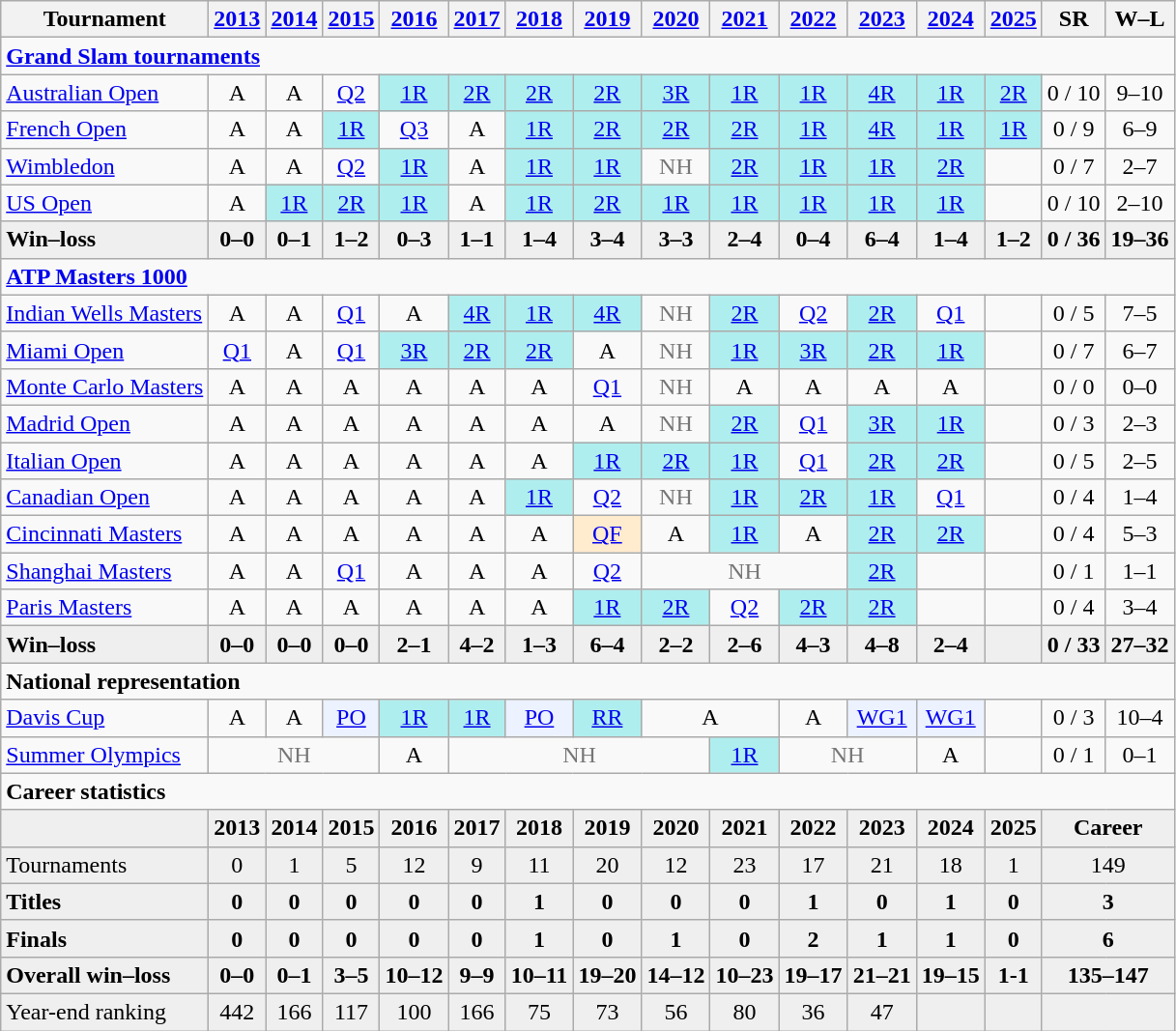<table class="wikitable" style="text-align:center">
<tr>
<th>Tournament</th>
<th><a href='#'>2013</a></th>
<th><a href='#'>2014</a></th>
<th><a href='#'>2015</a></th>
<th><a href='#'>2016</a></th>
<th><a href='#'>2017</a></th>
<th><a href='#'>2018</a></th>
<th><a href='#'>2019</a></th>
<th><a href='#'>2020</a></th>
<th><a href='#'>2021</a></th>
<th><a href='#'>2022</a></th>
<th><a href='#'>2023</a></th>
<th><a href='#'>2024</a></th>
<th><a href='#'>2025</a></th>
<th>SR</th>
<th>W–L</th>
</tr>
<tr>
<td colspan="16" style="text-align:left"><strong><a href='#'>Grand Slam tournaments</a></strong></td>
</tr>
<tr>
<td align=left><a href='#'>Australian Open</a></td>
<td>A</td>
<td>A</td>
<td><a href='#'>Q2</a></td>
<td style=background:#afeeee><a href='#'>1R</a></td>
<td style=background:#afeeee><a href='#'>2R</a></td>
<td style=background:#afeeee><a href='#'>2R</a></td>
<td style=background:#afeeee><a href='#'>2R</a></td>
<td style=background:#afeeee><a href='#'>3R</a></td>
<td style=background:#afeeee><a href='#'>1R</a></td>
<td style=background:#afeeee><a href='#'>1R</a></td>
<td style=background:#afeeee><a href='#'>4R</a></td>
<td style=background:#afeeee><a href='#'>1R</a></td>
<td style=background:#afeeee><a href='#'>2R</a></td>
<td>0 / 10</td>
<td>9–10</td>
</tr>
<tr>
<td align=left><a href='#'>French Open</a></td>
<td>A</td>
<td>A</td>
<td style=background:#afeeee><a href='#'>1R</a></td>
<td><a href='#'>Q3</a></td>
<td>A</td>
<td style=background:#afeeee><a href='#'>1R</a></td>
<td style=background:#afeeee><a href='#'>2R</a></td>
<td style=background:#afeeee><a href='#'>2R</a></td>
<td style=background:#afeeee><a href='#'>2R</a></td>
<td style=background:#afeeee><a href='#'>1R</a></td>
<td style=background:#afeeee><a href='#'>4R</a></td>
<td style=background:#afeeee><a href='#'>1R</a></td>
<td style=background:#afeeee><a href='#'>1R</a></td>
<td>0 / 9</td>
<td>6–9</td>
</tr>
<tr>
<td align=left><a href='#'>Wimbledon</a></td>
<td>A</td>
<td>A</td>
<td><a href='#'>Q2</a></td>
<td style=background:#afeeee><a href='#'>1R</a></td>
<td>A</td>
<td style=background:#afeeee><a href='#'>1R</a></td>
<td style=background:#afeeee><a href='#'>1R</a></td>
<td style=color:#767676>NH</td>
<td style=background:#afeeee><a href='#'>2R</a></td>
<td style=background:#afeeee><a href='#'>1R</a></td>
<td style=background:#afeeee><a href='#'>1R</a></td>
<td style=background:#afeeee><a href='#'>2R</a></td>
<td></td>
<td>0 / 7</td>
<td>2–7</td>
</tr>
<tr>
<td align=left><a href='#'>US Open</a></td>
<td>A</td>
<td style=background:#afeeee><a href='#'>1R</a></td>
<td style=background:#afeeee><a href='#'>2R</a></td>
<td style=background:#afeeee><a href='#'>1R</a></td>
<td>A</td>
<td style=background:#afeeee><a href='#'>1R</a></td>
<td style=background:#afeeee><a href='#'>2R</a></td>
<td style=background:#afeeee><a href='#'>1R</a></td>
<td style=background:#afeeee><a href='#'>1R</a></td>
<td style=background:#afeeee><a href='#'>1R</a></td>
<td style=background:#afeeee><a href='#'>1R</a></td>
<td style=background:#afeeee><a href='#'>1R</a></td>
<td></td>
<td>0 / 10</td>
<td>2–10</td>
</tr>
<tr style="font-weight:bold;background:#EFEFEF;">
<td style=text-align:left>Win–loss</td>
<td>0–0</td>
<td>0–1</td>
<td>1–2</td>
<td>0–3</td>
<td>1–1</td>
<td>1–4</td>
<td>3–4</td>
<td>3–3</td>
<td>2–4</td>
<td>0–4</td>
<td>6–4</td>
<td>1–4</td>
<td>1–2</td>
<td>0 / 36</td>
<td>19–36</td>
</tr>
<tr>
<td colspan="16" style="text-align:left"><strong><a href='#'>ATP Masters 1000</a></strong></td>
</tr>
<tr>
<td style=text-align:left><a href='#'>Indian Wells Masters</a></td>
<td>A</td>
<td>A</td>
<td><a href='#'>Q1</a></td>
<td>A</td>
<td style=background:#afeeee><a href='#'>4R</a></td>
<td style=background:#afeeee><a href='#'>1R</a></td>
<td style=background:#afeeee><a href='#'>4R</a></td>
<td style=color:#767676>NH</td>
<td style=background:#afeeee><a href='#'>2R</a></td>
<td><a href='#'>Q2</a></td>
<td style=background:#afeeee><a href='#'>2R</a></td>
<td><a href='#'>Q1</a></td>
<td></td>
<td>0 / 5</td>
<td>7–5</td>
</tr>
<tr>
<td style=text-align:left><a href='#'>Miami Open</a></td>
<td><a href='#'>Q1</a></td>
<td>A</td>
<td><a href='#'>Q1</a></td>
<td style=background:#afeeee><a href='#'>3R</a></td>
<td style=background:#afeeee><a href='#'>2R</a></td>
<td style=background:#afeeee><a href='#'>2R</a></td>
<td>A</td>
<td style=color:#767676>NH</td>
<td style=background:#afeeee><a href='#'>1R</a></td>
<td style=background:#afeeee><a href='#'>3R</a></td>
<td style=background:#afeeee><a href='#'>2R</a></td>
<td style=background:#afeeee><a href='#'>1R</a></td>
<td></td>
<td>0 / 7</td>
<td>6–7</td>
</tr>
<tr>
<td style=text-align:left><a href='#'>Monte Carlo Masters</a></td>
<td>A</td>
<td>A</td>
<td>A</td>
<td>A</td>
<td>A</td>
<td>A</td>
<td><a href='#'>Q1</a></td>
<td style=color:#767676>NH</td>
<td>A</td>
<td>A</td>
<td>A</td>
<td>A</td>
<td></td>
<td>0 / 0</td>
<td>0–0</td>
</tr>
<tr>
<td style=text-align:left><a href='#'>Madrid Open</a></td>
<td>A</td>
<td>A</td>
<td>A</td>
<td>A</td>
<td>A</td>
<td>A</td>
<td>A</td>
<td style=color:#767676>NH</td>
<td style=background:#afeeee><a href='#'>2R</a></td>
<td><a href='#'>Q1</a></td>
<td style=background:#afeeee><a href='#'>3R</a></td>
<td style=background:#afeeee><a href='#'>1R</a></td>
<td></td>
<td>0 / 3</td>
<td>2–3</td>
</tr>
<tr>
<td style=text-align:left><a href='#'>Italian Open</a></td>
<td>A</td>
<td>A</td>
<td>A</td>
<td>A</td>
<td>A</td>
<td>A</td>
<td style=background:#afeeee><a href='#'>1R</a></td>
<td style=background:#afeeee><a href='#'>2R</a></td>
<td style=background:#afeeee><a href='#'>1R</a></td>
<td><a href='#'>Q1</a></td>
<td style=background:#afeeee><a href='#'>2R</a></td>
<td style=background:#afeeee><a href='#'>2R</a></td>
<td></td>
<td>0 / 5</td>
<td>2–5</td>
</tr>
<tr>
<td style=text-align:left><a href='#'>Canadian Open</a></td>
<td>A</td>
<td>A</td>
<td>A</td>
<td>A</td>
<td>A</td>
<td style=background:#afeeee><a href='#'>1R</a></td>
<td><a href='#'>Q2</a></td>
<td style=color:#767676>NH</td>
<td style=background:#afeeee><a href='#'>1R</a></td>
<td style=background:#afeeee><a href='#'>2R</a></td>
<td style=background:#afeeee><a href='#'>1R</a></td>
<td><a href='#'>Q1</a></td>
<td></td>
<td>0 / 4</td>
<td>1–4</td>
</tr>
<tr>
<td style=text-align:left><a href='#'>Cincinnati Masters</a></td>
<td>A</td>
<td>A</td>
<td>A</td>
<td>A</td>
<td>A</td>
<td>A</td>
<td style=background:#ffebcd><a href='#'>QF</a></td>
<td>A</td>
<td style=background:#afeeee><a href='#'>1R</a></td>
<td>A</td>
<td style=background:#afeeee><a href='#'>2R</a></td>
<td style=background:#afeeee><a href='#'>2R</a></td>
<td></td>
<td>0 / 4</td>
<td>5–3</td>
</tr>
<tr>
<td style=text-align:left><a href='#'>Shanghai Masters</a></td>
<td>A</td>
<td>A</td>
<td><a href='#'>Q1</a></td>
<td>A</td>
<td>A</td>
<td>A</td>
<td><a href='#'>Q2</a></td>
<td colspan=3 style=color:#767676>NH</td>
<td style=background:#afeeee><a href='#'>2R</a></td>
<td></td>
<td></td>
<td>0 / 1</td>
<td>1–1</td>
</tr>
<tr>
<td style=text-align:left><a href='#'>Paris Masters</a></td>
<td>A</td>
<td>A</td>
<td>A</td>
<td>A</td>
<td>A</td>
<td>A</td>
<td style=background:#afeeee><a href='#'>1R</a></td>
<td style=background:#afeeee><a href='#'>2R</a></td>
<td><a href='#'>Q2</a></td>
<td style=background:#afeeee><a href='#'>2R</a></td>
<td style=background:#afeeee><a href='#'>2R</a></td>
<td></td>
<td></td>
<td>0 / 4</td>
<td>3–4</td>
</tr>
<tr style="font-weight:bold;background:#EFEFEF;">
<td style=text-align:left>Win–loss</td>
<td>0–0</td>
<td>0–0</td>
<td>0–0</td>
<td>2–1</td>
<td>4–2</td>
<td>1–3</td>
<td>6–4</td>
<td>2–2</td>
<td>2–6</td>
<td>4–3</td>
<td>4–8</td>
<td>2–4</td>
<td></td>
<td>0 / 33</td>
<td>27–32</td>
</tr>
<tr>
<td colspan="16" style="text-align:left"><strong>National representation</strong></td>
</tr>
<tr>
<td align=left><a href='#'>Davis Cup</a></td>
<td>A</td>
<td>A</td>
<td style=background:#ecf2ff><a href='#'>PO</a></td>
<td style=background:#afeeee><a href='#'>1R</a></td>
<td style=background:#afeeee><a href='#'>1R</a></td>
<td style=background:#ecf2ff><a href='#'>PO</a></td>
<td style=background:#afeeee><a href='#'>RR</a></td>
<td colspan=2>A</td>
<td>A</td>
<td style=background:#ecf2ff><a href='#'>WG1</a></td>
<td style=background:#ecf2ff><a href='#'>WG1</a></td>
<td></td>
<td>0 / 3</td>
<td>10–4</td>
</tr>
<tr>
<td align=left><a href='#'>Summer Olympics</a></td>
<td colspan=3 style=color:#767676>NH</td>
<td>A</td>
<td colspan=4 style=color:#767676>NH</td>
<td style=background:#afeeee><a href='#'>1R</a></td>
<td colspan=2 style=color:#767676>NH</td>
<td>A</td>
<td></td>
<td>0 / 1</td>
<td>0–1</td>
</tr>
<tr>
<td colspan="16" style="text-align:left"><strong>Career statistics</strong></td>
</tr>
<tr style="font-weight:bold;background:#EFEFEF;">
<td></td>
<td>2013</td>
<td>2014</td>
<td>2015</td>
<td>2016</td>
<td>2017</td>
<td>2018</td>
<td>2019</td>
<td>2020</td>
<td>2021</td>
<td>2022</td>
<td>2023</td>
<td>2024</td>
<td>2025</td>
<td colspan="2">Career</td>
</tr>
<tr style="background:#EFEFEF">
<td align=left>Tournaments</td>
<td>0</td>
<td>1</td>
<td>5</td>
<td>12</td>
<td>9</td>
<td>11</td>
<td>20</td>
<td>12</td>
<td>23</td>
<td>17</td>
<td>21</td>
<td>18</td>
<td>1</td>
<td colspan="2">149</td>
</tr>
<tr style="font-weight:bold;background:#EFEFEF;">
<td style=text-align:left>Titles</td>
<td>0</td>
<td>0</td>
<td>0</td>
<td>0</td>
<td>0</td>
<td>1</td>
<td>0</td>
<td>0</td>
<td>0</td>
<td>1</td>
<td>0</td>
<td>1</td>
<td>0</td>
<td colspan="2">3</td>
</tr>
<tr style="font-weight:bold;background:#EFEFEF;">
<td style=text-align:left>Finals</td>
<td>0</td>
<td>0</td>
<td>0</td>
<td>0</td>
<td>0</td>
<td>1</td>
<td>0</td>
<td>1</td>
<td>0</td>
<td>2</td>
<td>1</td>
<td>1</td>
<td>0</td>
<td colspan="2">6</td>
</tr>
<tr style="font-weight:bold;background:#EFEFEF;">
<td style=text-align:left>Overall win–loss</td>
<td>0–0</td>
<td>0–1</td>
<td>3–5</td>
<td>10–12</td>
<td>9–9</td>
<td>10–11</td>
<td>19–20</td>
<td>14–12</td>
<td>10–23</td>
<td>19–17</td>
<td>21–21</td>
<td>19–15</td>
<td>1-1</td>
<td colspan="2">135–147</td>
</tr>
<tr style="background:#EFEFEF">
<td align=left>Year-end ranking</td>
<td>442</td>
<td>166</td>
<td>117</td>
<td>100</td>
<td>166</td>
<td>75</td>
<td>73</td>
<td>56</td>
<td>80</td>
<td>36</td>
<td>47</td>
<td></td>
<td></td>
<td colspan="2"></td>
</tr>
</table>
